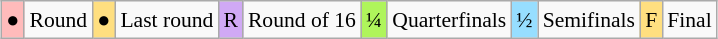<table class="wikitable" style="margin:0.5em auto; font-size:90%; line-height:1.25em; text-align:center;">
<tr>
<td bgcolor="#FFBBBB" align=center>●</td>
<td>Round</td>
<td bgcolor="#FFDF80" align=center>●</td>
<td>Last round</td>
<td bgcolor="#D0A9F5" align=center>R</td>
<td>Round of 16</td>
<td bgcolor="#AFF55B" align=center>¼</td>
<td>Quarterfinals</td>
<td bgcolor="#97DEFF" align=center>½</td>
<td>Semifinals</td>
<td bgcolor="#FFDF80" align=center>F</td>
<td>Final</td>
</tr>
</table>
